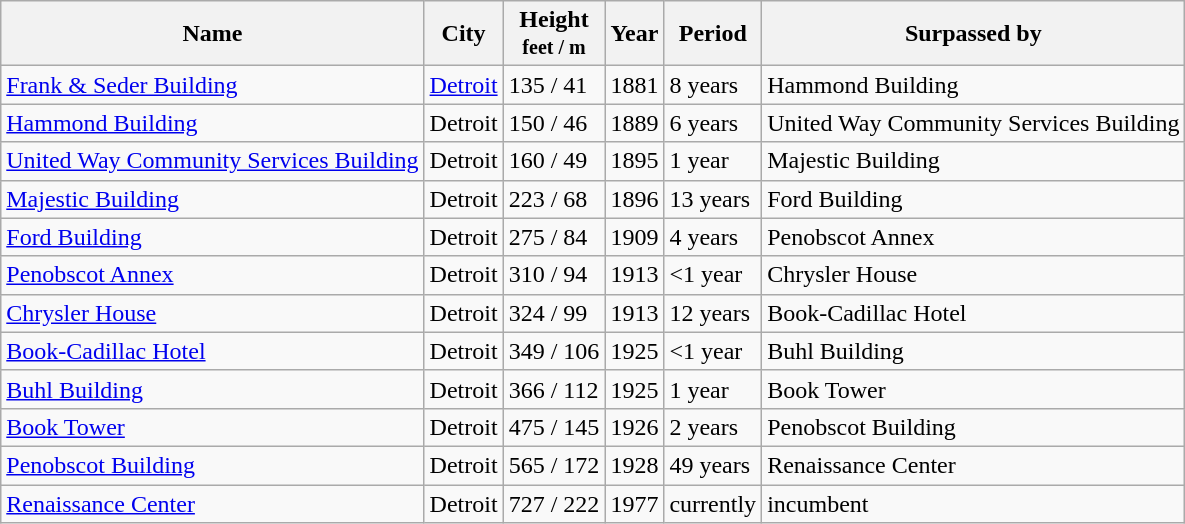<table class="wikitable">
<tr>
<th style="background:light gray; color:black">Name</th>
<th style="background:light gray; color:black">City</th>
<th style="background:light gray; color:black">Height<br><small>feet / m</small></th>
<th style="background:light gray; color:black">Year</th>
<th style="background:light gray; color:black">Period</th>
<th style="background:light gray; color:black">Surpassed by</th>
</tr>
<tr>
<td><a href='#'>Frank & Seder Building</a></td>
<td><a href='#'>Detroit</a></td>
<td>135 / 41</td>
<td>1881</td>
<td>8 years</td>
<td>Hammond Building</td>
</tr>
<tr>
<td><a href='#'>Hammond Building</a></td>
<td>Detroit</td>
<td>150 / 46</td>
<td>1889</td>
<td>6 years</td>
<td>United Way Community Services Building</td>
</tr>
<tr>
<td><a href='#'>United Way Community Services Building</a></td>
<td>Detroit</td>
<td>160 / 49</td>
<td>1895</td>
<td>1 year</td>
<td>Majestic Building</td>
</tr>
<tr>
<td><a href='#'>Majestic Building</a></td>
<td>Detroit</td>
<td>223 / 68</td>
<td>1896</td>
<td>13 years</td>
<td>Ford Building</td>
</tr>
<tr>
<td><a href='#'>Ford Building</a></td>
<td>Detroit</td>
<td>275 / 84</td>
<td>1909</td>
<td>4 years</td>
<td>Penobscot Annex</td>
</tr>
<tr>
<td><a href='#'>Penobscot Annex</a></td>
<td>Detroit</td>
<td>310 / 94</td>
<td>1913</td>
<td><1 year</td>
<td>Chrysler House</td>
</tr>
<tr>
<td><a href='#'>Chrysler House</a></td>
<td>Detroit</td>
<td>324 / 99</td>
<td>1913</td>
<td>12 years</td>
<td>Book-Cadillac Hotel</td>
</tr>
<tr>
<td><a href='#'>Book-Cadillac Hotel</a></td>
<td>Detroit</td>
<td>349 / 106</td>
<td>1925</td>
<td><1 year</td>
<td>Buhl Building</td>
</tr>
<tr>
<td><a href='#'>Buhl Building</a></td>
<td>Detroit</td>
<td>366 / 112</td>
<td>1925</td>
<td>1 year</td>
<td>Book Tower</td>
</tr>
<tr>
<td><a href='#'>Book Tower</a></td>
<td>Detroit</td>
<td>475 / 145</td>
<td>1926</td>
<td>2 years</td>
<td>Penobscot Building</td>
</tr>
<tr>
<td><a href='#'>Penobscot Building</a></td>
<td>Detroit</td>
<td>565 / 172</td>
<td>1928</td>
<td>49 years</td>
<td>Renaissance Center</td>
</tr>
<tr>
<td><a href='#'>Renaissance Center</a></td>
<td>Detroit</td>
<td>727 / 222</td>
<td>1977</td>
<td>currently</td>
<td>incumbent</td>
</tr>
</table>
